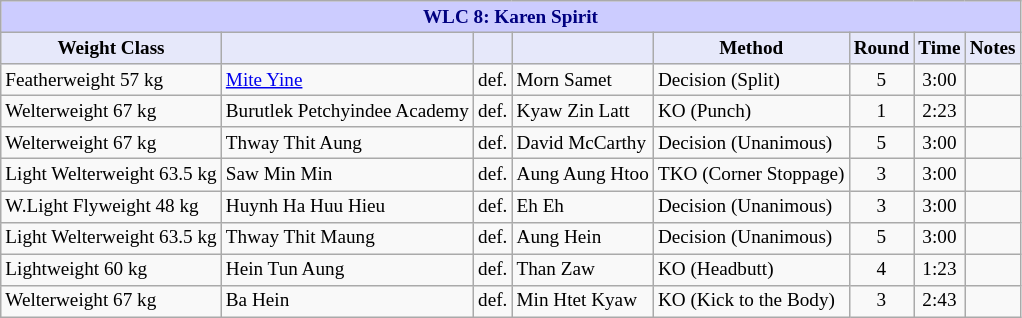<table class="wikitable" style="font-size: 80%;">
<tr>
<th colspan="8" style="background-color: #ccf; color: #000080; text-align: center;"><strong>WLC 8: Karen Spirit</strong></th>
</tr>
<tr>
<th colspan="1" style="background-color: #E6E8FA; color: #000000; text-align: center;">Weight Class</th>
<th colspan="1" style="background-color: #E6E8FA; color: #000000; text-align: center;"></th>
<th colspan="1" style="background-color: #E6E8FA; color: #000000; text-align: center;"></th>
<th colspan="1" style="background-color: #E6E8FA; color: #000000; text-align: center;"></th>
<th colspan="1" style="background-color: #E6E8FA; color: #000000; text-align: center;">Method</th>
<th colspan="1" style="background-color: #E6E8FA; color: #000000; text-align: center;">Round</th>
<th colspan="1" style="background-color: #E6E8FA; color: #000000; text-align: center;">Time</th>
<th colspan="1" style="background-color: #E6E8FA; color: #000000; text-align: center;">Notes</th>
</tr>
<tr>
<td>Featherweight 57 kg</td>
<td> <a href='#'>Mite Yine</a></td>
<td align=center>def.</td>
<td> Morn Samet</td>
<td>Decision (Split)</td>
<td align=center>5</td>
<td align=center>3:00</td>
<td></td>
</tr>
<tr>
<td>Welterweight 67 kg</td>
<td> Burutlek Petchyindee Academy</td>
<td align=center>def.</td>
<td> Kyaw Zin Latt</td>
<td>KO (Punch)</td>
<td align=center>1</td>
<td align=center>2:23</td>
<td></td>
</tr>
<tr>
<td>Welterweight 67 kg</td>
<td> Thway Thit Aung</td>
<td align=center>def.</td>
<td> David McCarthy</td>
<td>Decision (Unanimous)</td>
<td align=center>5</td>
<td align=center>3:00</td>
<td></td>
</tr>
<tr>
<td>Light Welterweight 63.5 kg</td>
<td> Saw Min Min</td>
<td align=center>def.</td>
<td> Aung Aung Htoo</td>
<td>TKO (Corner Stoppage)</td>
<td align=center>3</td>
<td align=center>3:00</td>
<td></td>
</tr>
<tr>
<td>W.Light Flyweight 48 kg</td>
<td> Huynh Ha Huu Hieu</td>
<td align=center>def.</td>
<td> Eh Eh</td>
<td>Decision (Unanimous)</td>
<td align=center>3</td>
<td align=center>3:00</td>
<td></td>
</tr>
<tr>
<td>Light Welterweight 63.5 kg</td>
<td> Thway Thit Maung</td>
<td align=center>def.</td>
<td> Aung Hein</td>
<td>Decision (Unanimous)</td>
<td align=center>5</td>
<td align=center>3:00</td>
<td></td>
</tr>
<tr>
<td>Lightweight 60 kg</td>
<td> Hein Tun Aung</td>
<td align=center>def.</td>
<td> Than Zaw</td>
<td>KO (Headbutt)</td>
<td align=center>4</td>
<td align=center>1:23</td>
<td></td>
</tr>
<tr>
<td>Welterweight 67 kg</td>
<td> Ba Hein</td>
<td align=center>def.</td>
<td> Min Htet Kyaw</td>
<td>KO (Kick to the Body)</td>
<td align=center>3</td>
<td align=center>2:43</td>
<td></td>
</tr>
</table>
